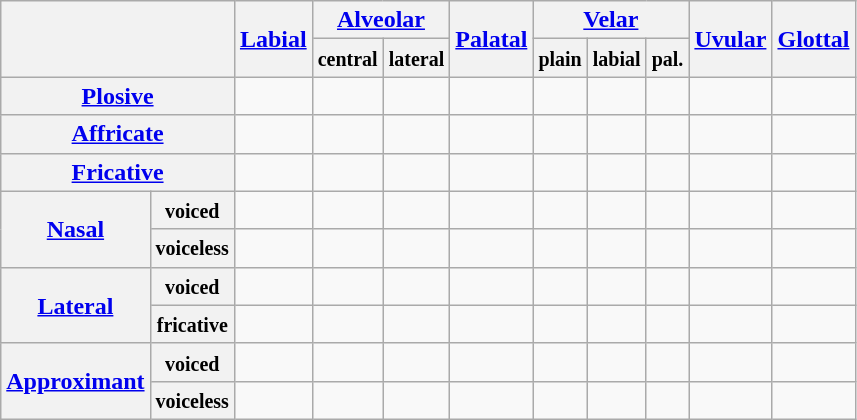<table class="wikitable" style="text-align: center;">
<tr>
<th colspan="2" rowspan="2"></th>
<th rowspan="2"><a href='#'>Labial</a></th>
<th colspan="2"><a href='#'>Alveolar</a></th>
<th rowspan="2"><a href='#'>Palatal</a></th>
<th colspan="3"><a href='#'>Velar</a></th>
<th rowspan="2"><a href='#'>Uvular</a></th>
<th rowspan="2"><a href='#'>Glottal</a></th>
</tr>
<tr>
<th><small>central</small></th>
<th><small>lateral</small></th>
<th><small>plain</small></th>
<th><small>labial</small></th>
<th><small>pal.</small></th>
</tr>
<tr>
<th colspan="2"><a href='#'>Plosive</a></th>
<td></td>
<td></td>
<td></td>
<td></td>
<td></td>
<td></td>
<td></td>
<td></td>
<td></td>
</tr>
<tr>
<th colspan="2"><a href='#'>Affricate</a></th>
<td></td>
<td></td>
<td></td>
<td></td>
<td></td>
<td></td>
<td></td>
<td></td>
<td></td>
</tr>
<tr>
<th colspan="2"><a href='#'>Fricative</a></th>
<td></td>
<td></td>
<td></td>
<td></td>
<td></td>
<td></td>
<td></td>
<td></td>
<td></td>
</tr>
<tr>
<th rowspan="2"><a href='#'>Nasal</a></th>
<th><small>voiced</small></th>
<td></td>
<td></td>
<td></td>
<td></td>
<td></td>
<td></td>
<td></td>
<td></td>
<td></td>
</tr>
<tr>
<th><small>voiceless</small></th>
<td></td>
<td></td>
<td></td>
<td></td>
<td></td>
<td></td>
<td></td>
<td></td>
<td></td>
</tr>
<tr>
<th rowspan="2"><a href='#'>Lateral</a></th>
<th><small>voiced</small></th>
<td></td>
<td></td>
<td></td>
<td></td>
<td></td>
<td></td>
<td></td>
<td></td>
<td></td>
</tr>
<tr>
<th><small>fricative</small></th>
<td></td>
<td></td>
<td></td>
<td></td>
<td></td>
<td></td>
<td></td>
<td></td>
<td></td>
</tr>
<tr>
<th rowspan="2"><a href='#'>Approximant</a></th>
<th><small>voiced</small></th>
<td></td>
<td></td>
<td></td>
<td></td>
<td></td>
<td></td>
<td></td>
<td></td>
<td></td>
</tr>
<tr>
<th><small>voiceless</small></th>
<td></td>
<td></td>
<td></td>
<td></td>
<td></td>
<td></td>
<td></td>
<td></td>
<td></td>
</tr>
</table>
